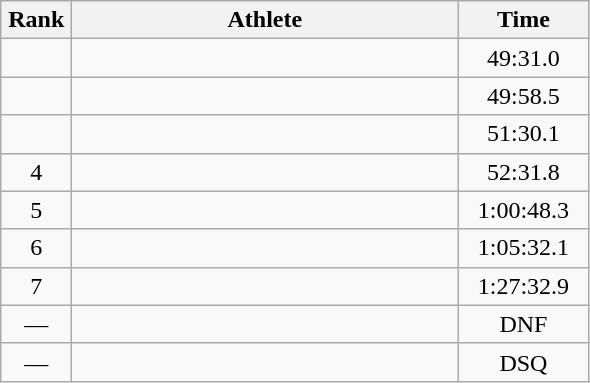<table class=wikitable style="text-align:center">
<tr>
<th width=40>Rank</th>
<th width=250>Athlete</th>
<th width=80>Time</th>
</tr>
<tr>
<td></td>
<td align=left></td>
<td>49:31.0</td>
</tr>
<tr>
<td></td>
<td align=left></td>
<td>49:58.5</td>
</tr>
<tr>
<td></td>
<td align=left></td>
<td>51:30.1</td>
</tr>
<tr>
<td>4</td>
<td align=left></td>
<td>52:31.8</td>
</tr>
<tr>
<td>5</td>
<td align=left></td>
<td>1:00:48.3</td>
</tr>
<tr>
<td>6</td>
<td align=left></td>
<td>1:05:32.1</td>
</tr>
<tr>
<td>7</td>
<td align=left></td>
<td>1:27:32.9</td>
</tr>
<tr>
<td>—</td>
<td align=left></td>
<td>DNF</td>
</tr>
<tr>
<td>—</td>
<td align=left></td>
<td>DSQ</td>
</tr>
</table>
